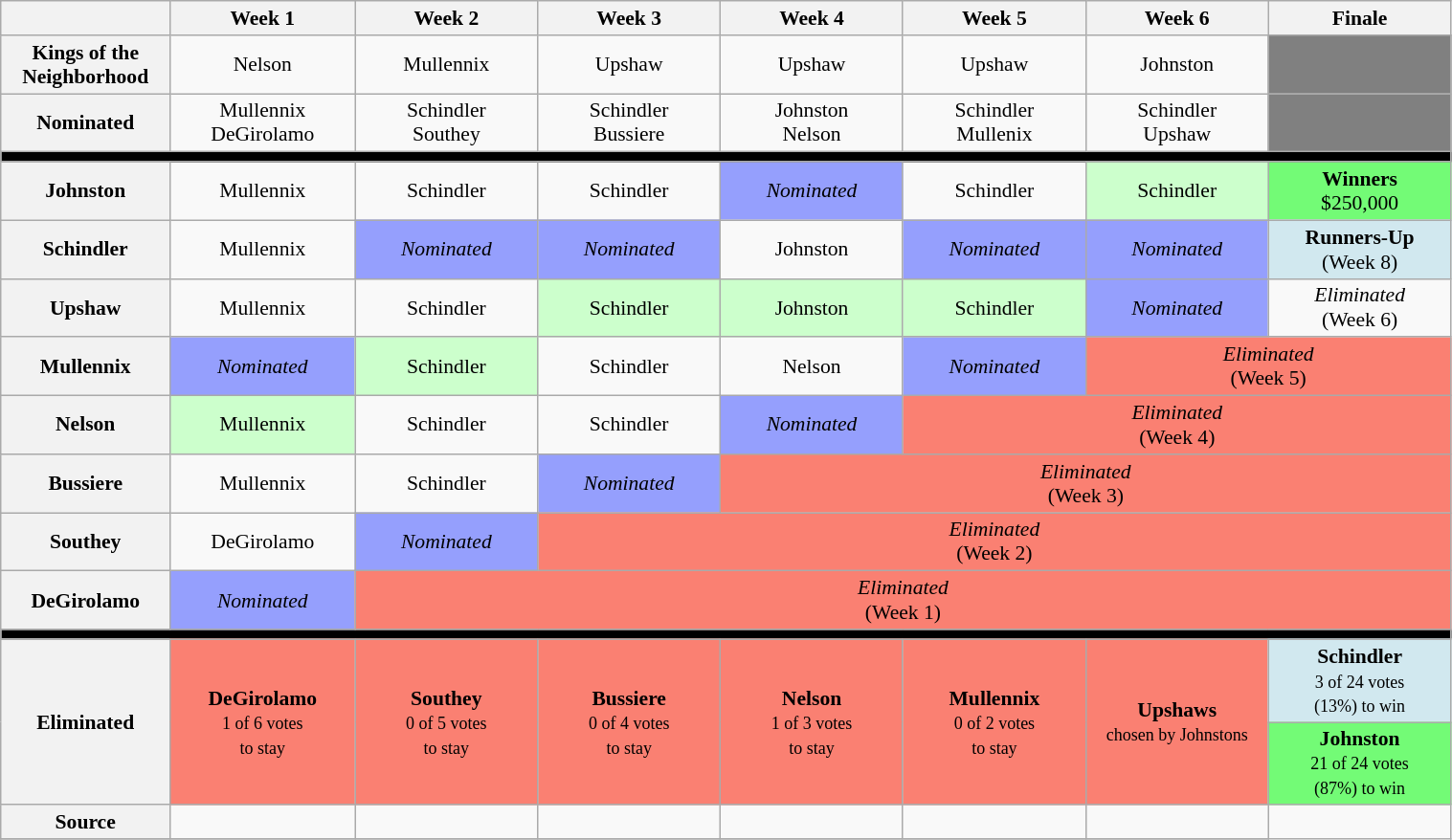<table class="wikitable" style="text-align:center; width:80%; font-size:90%">
<tr>
<th style="width:4%"></th>
<th style="width:8%">Week 1</th>
<th style="width:8%">Week 2</th>
<th style="width:8%">Week 3</th>
<th style="width:8%">Week 4</th>
<th style="width:8%">Week 5</th>
<th style="width:8%">Week 6</th>
<th style="width:8%">Finale</th>
</tr>
<tr>
<th>Kings of the Neighborhood</th>
<td>Nelson</td>
<td>Mullennix</td>
<td>Upshaw</td>
<td>Upshaw</td>
<td>Upshaw</td>
<td>Johnston</td>
<td bgcolor="gray"></td>
</tr>
<tr>
<th>Nominated</th>
<td>Mullennix<br>DeGirolamo</td>
<td>Schindler<br>Southey</td>
<td>Schindler<br>Bussiere</td>
<td>Johnston<br>Nelson</td>
<td>Schindler<br>Mullenix</td>
<td>Schindler<br>Upshaw</td>
<td bgcolor="gray"></td>
</tr>
<tr>
<td colspan="8" bgcolor="black"></td>
</tr>
<tr>
<th>Johnston</th>
<td>Mullennix</td>
<td>Schindler</td>
<td>Schindler</td>
<td bgcolor="#959FFD"><em>Nominated</em></td>
<td>Schindler</td>
<td bgcolor=#CCFFCC>Schindler</td>
<td bgcolor="#73FB76"><strong>Winners</strong><br>$250,000</td>
</tr>
<tr>
<th>Schindler</th>
<td>Mullennix</td>
<td bgcolor="#959FFD"><em>Nominated</em></td>
<td bgcolor="#959FFD"><em>Nominated</em></td>
<td>Johnston</td>
<td bgcolor="#959FFD"><em>Nominated</em></td>
<td bgcolor="#959FFD"><em>Nominated</em></td>
<td bgcolor="#D1E8EF"><strong>Runners-Up</strong><br>(Week 8)</td>
</tr>
<tr>
<th>Upshaw</th>
<td>Mullennix</td>
<td>Schindler</td>
<td bgcolor=#CCFFCC>Schindler</td>
<td bgcolor=#CCFFCC>Johnston</td>
<td bgcolor=#CCFFCC>Schindler</td>
<td bgcolor="#959FFD"><em>Nominated</em></td>
<td><em>Eliminated</em><br>(Week 6)</td>
</tr>
<tr>
<th>Mullennix</th>
<td bgcolor="#959FFD"><em>Nominated</em></td>
<td bgcolor=#CCFFCC>Schindler</td>
<td>Schindler</td>
<td>Nelson</td>
<td bgcolor="#959FFD"><em>Nominated</em></td>
<td colspan="2" style="background:#FA8072; text-align:center"><em>Eliminated</em><br>(Week 5)</td>
</tr>
<tr>
<th>Nelson</th>
<td bgcolor=#CCFFCC>Mullennix</td>
<td>Schindler</td>
<td>Schindler</td>
<td bgcolor="#959FFD"><em>Nominated</em></td>
<td colspan="3" style="background:#FA8072; text-align:center"><em>Eliminated</em><br>(Week 4)</td>
</tr>
<tr>
<th>Bussiere</th>
<td>Mullennix</td>
<td>Schindler</td>
<td bgcolor="#959FFD"><em>Nominated</em></td>
<td colspan="4" style="background:#FA8072; text-align:center"><em>Eliminated</em><br>(Week 3)</td>
</tr>
<tr>
<th>Southey</th>
<td>DeGirolamo</td>
<td bgcolor="#959FFD"><em>Nominated</em></td>
<td colspan="5" style="background:#FA8072; text-align:center"><em>Eliminated</em><br>(Week 2)</td>
</tr>
<tr>
<th>DeGirolamo</th>
<td bgcolor="#959FFD"><em>Nominated</em></td>
<td colspan="6" style="background:#FA8072; text-align:center"><em>Eliminated</em><br>(Week 1)</td>
</tr>
<tr>
<td colspan="8" bgcolor="black"></td>
</tr>
<tr>
<th rowspan=2;>Eliminated</th>
<td rowspan=2 bgcolor="#FA8072"><strong>DeGirolamo</strong><br><small>1 of 6 votes<br>to stay</small></td>
<td rowspan=2 bgcolor="#FA8072"><strong>Southey</strong><br><small>0 of 5 votes<br>to stay</small></td>
<td rowspan=2 bgcolor="#FA8072"><strong>Bussiere</strong><br><small>0 of 4 votes <br> to stay</small></td>
<td rowspan=2 bgcolor="#FA8072"><strong>Nelson</strong><br><small> 1 of 3 votes<br> to stay</small></td>
<td rowspan=2 bgcolor="#FA8072"><strong>Mullennix</strong><br><small> 0 of 2 votes <br> to stay</small></td>
<td rowspan=2 bgcolor="#FA8072"><strong>Upshaws</strong><br><small>chosen by Johnstons <br> </small></td>
<td bgcolor="#D1E8EF"><strong>Schindler</strong><br><small>3 of 24 votes<br> (13%) to win</small></td>
</tr>
<tr>
<td bgcolor="#73FB76"><strong>Johnston</strong><br><small> 21 of 24 votes<br> (87%) to win </small></td>
</tr>
<tr>
<th>Source</th>
<td></td>
<td></td>
<td></td>
<td></td>
<td></td>
<td></td>
</tr>
<tr>
</tr>
</table>
